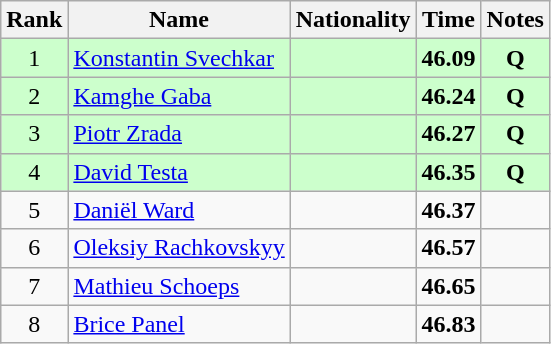<table class="wikitable sortable" style="text-align:center">
<tr>
<th>Rank</th>
<th>Name</th>
<th>Nationality</th>
<th>Time</th>
<th>Notes</th>
</tr>
<tr bgcolor=ccffcc>
<td>1</td>
<td align=left><a href='#'>Konstantin Svechkar</a></td>
<td align=left></td>
<td><strong>46.09</strong></td>
<td><strong>Q</strong></td>
</tr>
<tr bgcolor=ccffcc>
<td>2</td>
<td align=left><a href='#'>Kamghe Gaba</a></td>
<td align=left></td>
<td><strong>46.24</strong></td>
<td><strong>Q</strong></td>
</tr>
<tr bgcolor=ccffcc>
<td>3</td>
<td align=left><a href='#'>Piotr Zrada</a></td>
<td align=left></td>
<td><strong>46.27</strong></td>
<td><strong>Q</strong></td>
</tr>
<tr bgcolor=ccffcc>
<td>4</td>
<td align=left><a href='#'>David Testa</a></td>
<td align=left></td>
<td><strong>46.35</strong></td>
<td><strong>Q</strong></td>
</tr>
<tr>
<td>5</td>
<td align=left><a href='#'>Daniël Ward</a></td>
<td align=left></td>
<td><strong>46.37</strong></td>
<td></td>
</tr>
<tr>
<td>6</td>
<td align=left><a href='#'>Oleksiy Rachkovskyy</a></td>
<td align=left></td>
<td><strong>46.57</strong></td>
<td></td>
</tr>
<tr>
<td>7</td>
<td align=left><a href='#'>Mathieu Schoeps</a></td>
<td align=left></td>
<td><strong>46.65</strong></td>
<td></td>
</tr>
<tr>
<td>8</td>
<td align=left><a href='#'>Brice Panel</a></td>
<td align=left></td>
<td><strong>46.83</strong></td>
<td></td>
</tr>
</table>
